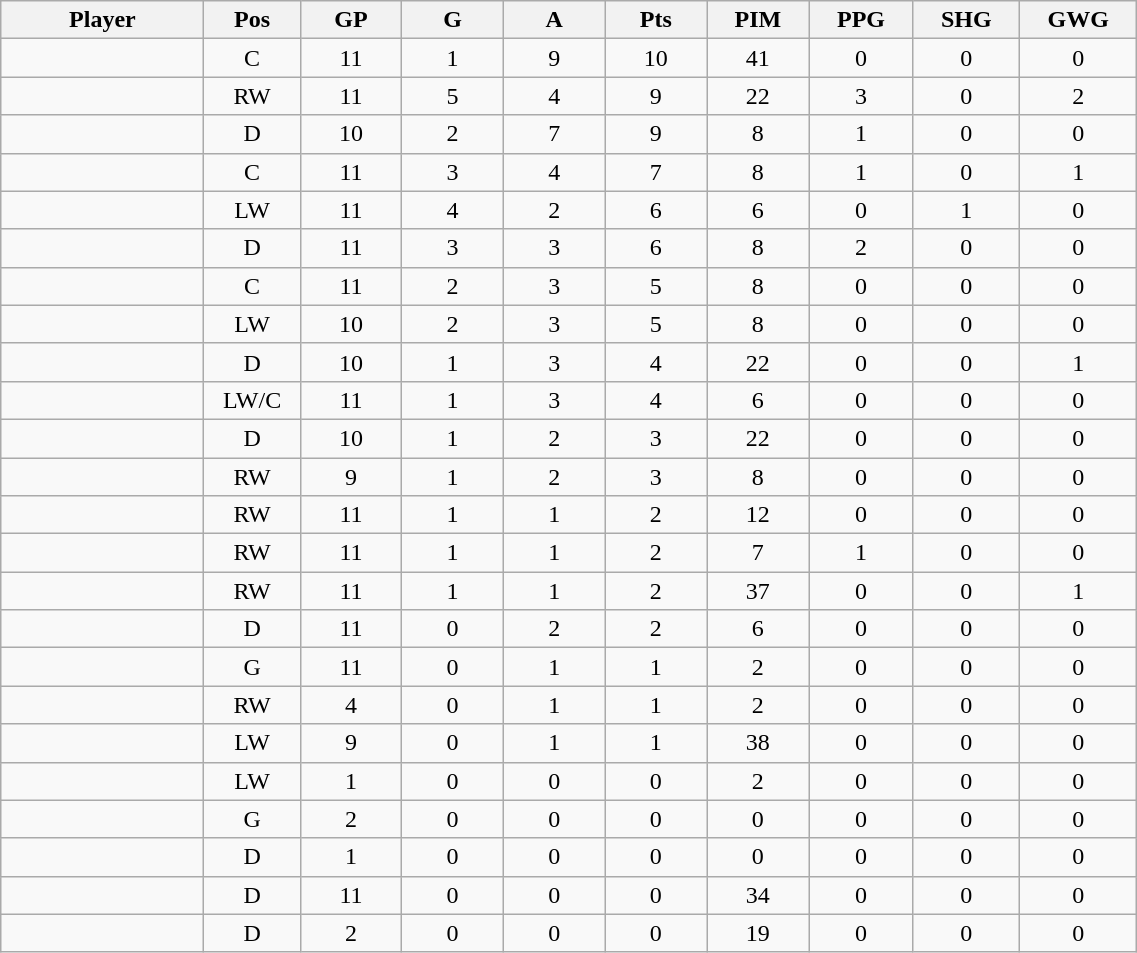<table class="wikitable sortable" width="60%">
<tr ALIGN="center">
<th bgcolor="#DDDDFF" width="10%">Player</th>
<th bgcolor="#DDDDFF" width="3%" title="Position">Pos</th>
<th bgcolor="#DDDDFF" width="5%" title="Games played">GP</th>
<th bgcolor="#DDDDFF" width="5%" title="Goals">G</th>
<th bgcolor="#DDDDFF" width="5%" title="Assists">A</th>
<th bgcolor="#DDDDFF" width="5%" title="Points">Pts</th>
<th bgcolor="#DDDDFF" width="5%" title="Penalties in minutes">PIM</th>
<th bgcolor="#DDDDFF" width="5%" title="Power-play goals">PPG</th>
<th bgcolor="#DDDDFF" width="5%" title="Short-handed goals">SHG</th>
<th bgcolor="#DDDDFF" width="5%" title="Game-winning goals">GWG</th>
</tr>
<tr align="center">
<td align="right"></td>
<td>C</td>
<td>11</td>
<td>1</td>
<td>9</td>
<td>10</td>
<td>41</td>
<td>0</td>
<td>0</td>
<td>0</td>
</tr>
<tr align="center">
<td align="right"></td>
<td>RW</td>
<td>11</td>
<td>5</td>
<td>4</td>
<td>9</td>
<td>22</td>
<td>3</td>
<td>0</td>
<td>2</td>
</tr>
<tr align="center">
<td align="right"></td>
<td>D</td>
<td>10</td>
<td>2</td>
<td>7</td>
<td>9</td>
<td>8</td>
<td>1</td>
<td>0</td>
<td>0</td>
</tr>
<tr align="center">
<td align="right"></td>
<td>C</td>
<td>11</td>
<td>3</td>
<td>4</td>
<td>7</td>
<td>8</td>
<td>1</td>
<td>0</td>
<td>1</td>
</tr>
<tr align="center">
<td align="right"></td>
<td>LW</td>
<td>11</td>
<td>4</td>
<td>2</td>
<td>6</td>
<td>6</td>
<td>0</td>
<td>1</td>
<td>0</td>
</tr>
<tr align="center">
<td align="right"></td>
<td>D</td>
<td>11</td>
<td>3</td>
<td>3</td>
<td>6</td>
<td>8</td>
<td>2</td>
<td>0</td>
<td>0</td>
</tr>
<tr align="center">
<td align="right"></td>
<td>C</td>
<td>11</td>
<td>2</td>
<td>3</td>
<td>5</td>
<td>8</td>
<td>0</td>
<td>0</td>
<td>0</td>
</tr>
<tr align="center">
<td align="right"></td>
<td>LW</td>
<td>10</td>
<td>2</td>
<td>3</td>
<td>5</td>
<td>8</td>
<td>0</td>
<td>0</td>
<td>0</td>
</tr>
<tr align="center">
<td align="right"></td>
<td>D</td>
<td>10</td>
<td>1</td>
<td>3</td>
<td>4</td>
<td>22</td>
<td>0</td>
<td>0</td>
<td>1</td>
</tr>
<tr align="center">
<td align="right"></td>
<td>LW/C</td>
<td>11</td>
<td>1</td>
<td>3</td>
<td>4</td>
<td>6</td>
<td>0</td>
<td>0</td>
<td>0</td>
</tr>
<tr align="center">
<td align="right"></td>
<td>D</td>
<td>10</td>
<td>1</td>
<td>2</td>
<td>3</td>
<td>22</td>
<td>0</td>
<td>0</td>
<td>0</td>
</tr>
<tr align="center">
<td align="right"></td>
<td>RW</td>
<td>9</td>
<td>1</td>
<td>2</td>
<td>3</td>
<td>8</td>
<td>0</td>
<td>0</td>
<td>0</td>
</tr>
<tr align="center">
<td align="right"></td>
<td>RW</td>
<td>11</td>
<td>1</td>
<td>1</td>
<td>2</td>
<td>12</td>
<td>0</td>
<td>0</td>
<td>0</td>
</tr>
<tr align="center">
<td align="right"></td>
<td>RW</td>
<td>11</td>
<td>1</td>
<td>1</td>
<td>2</td>
<td>7</td>
<td>1</td>
<td>0</td>
<td>0</td>
</tr>
<tr align="center">
<td align="right"></td>
<td>RW</td>
<td>11</td>
<td>1</td>
<td>1</td>
<td>2</td>
<td>37</td>
<td>0</td>
<td>0</td>
<td>1</td>
</tr>
<tr align="center">
<td align="right"></td>
<td>D</td>
<td>11</td>
<td>0</td>
<td>2</td>
<td>2</td>
<td>6</td>
<td>0</td>
<td>0</td>
<td>0</td>
</tr>
<tr align="center">
<td align="right"></td>
<td>G</td>
<td>11</td>
<td>0</td>
<td>1</td>
<td>1</td>
<td>2</td>
<td>0</td>
<td>0</td>
<td>0</td>
</tr>
<tr align="center">
<td align="right"></td>
<td>RW</td>
<td>4</td>
<td>0</td>
<td>1</td>
<td>1</td>
<td>2</td>
<td>0</td>
<td>0</td>
<td>0</td>
</tr>
<tr align="center">
<td align="right"></td>
<td>LW</td>
<td>9</td>
<td>0</td>
<td>1</td>
<td>1</td>
<td>38</td>
<td>0</td>
<td>0</td>
<td>0</td>
</tr>
<tr align="center">
<td align="right"></td>
<td>LW</td>
<td>1</td>
<td>0</td>
<td>0</td>
<td>0</td>
<td>2</td>
<td>0</td>
<td>0</td>
<td>0</td>
</tr>
<tr align="center">
<td align="right"></td>
<td>G</td>
<td>2</td>
<td>0</td>
<td>0</td>
<td>0</td>
<td>0</td>
<td>0</td>
<td>0</td>
<td>0</td>
</tr>
<tr align="center">
<td align="right"></td>
<td>D</td>
<td>1</td>
<td>0</td>
<td>0</td>
<td>0</td>
<td>0</td>
<td>0</td>
<td>0</td>
<td>0</td>
</tr>
<tr align="center">
<td align="right"></td>
<td>D</td>
<td>11</td>
<td>0</td>
<td>0</td>
<td>0</td>
<td>34</td>
<td>0</td>
<td>0</td>
<td>0</td>
</tr>
<tr align="center">
<td align="right"></td>
<td>D</td>
<td>2</td>
<td>0</td>
<td>0</td>
<td>0</td>
<td>19</td>
<td>0</td>
<td>0</td>
<td>0</td>
</tr>
</table>
